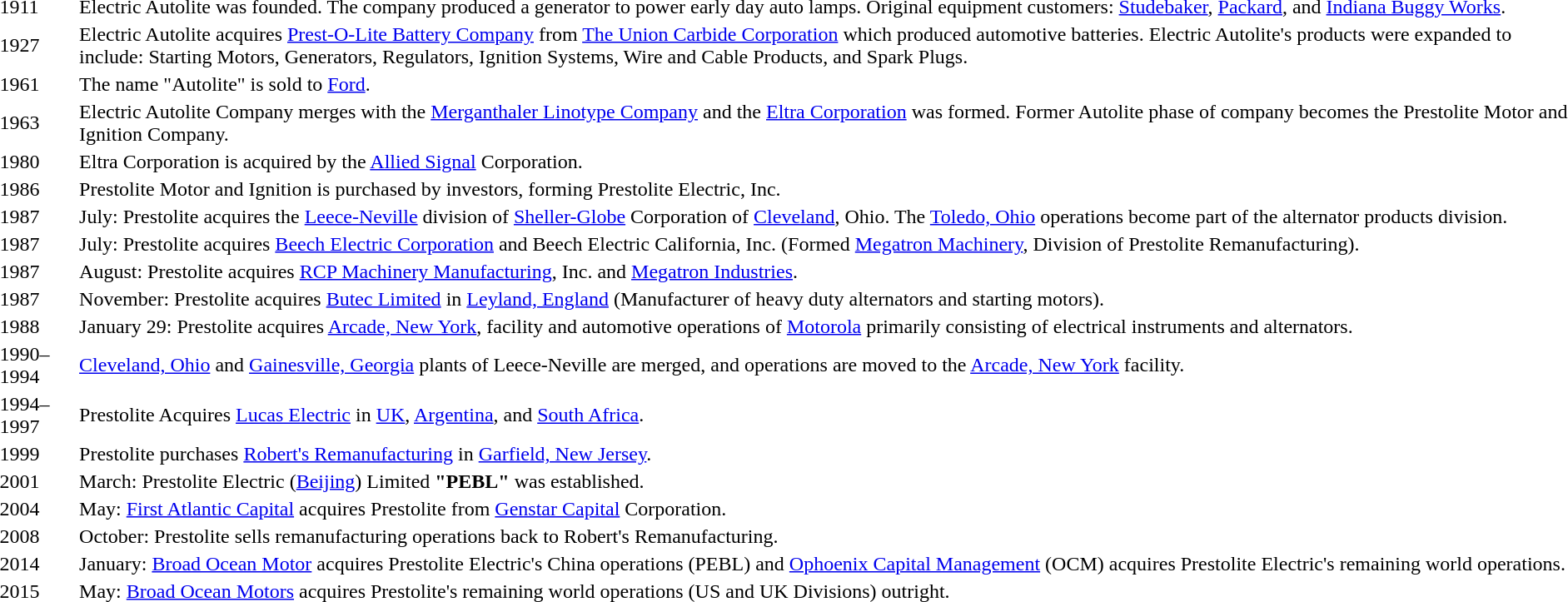<table>
<tr>
<td>1911</td>
<td>Electric Autolite was founded. The company produced a generator to power early day auto lamps. Original equipment customers: <a href='#'>Studebaker</a>, <a href='#'>Packard</a>, and <a href='#'>Indiana Buggy Works</a>.</td>
</tr>
<tr>
<td>1927</td>
<td>Electric Autolite acquires <a href='#'>Prest-O-Lite Battery Company</a> from <a href='#'>The Union Carbide Corporation</a> which produced automotive batteries. Electric Autolite's products were expanded to include: Starting Motors, Generators, Regulators, Ignition Systems, Wire and Cable Products, and Spark Plugs.</td>
</tr>
<tr>
<td>1961</td>
<td>The name "Autolite" is sold to <a href='#'>Ford</a>.</td>
</tr>
<tr>
<td>1963</td>
<td>Electric Autolite Company merges with the <a href='#'>Merganthaler Linotype Company</a> and the <a href='#'>Eltra Corporation</a> was formed. Former Autolite phase of company becomes the Prestolite Motor and Ignition Company.</td>
</tr>
<tr>
<td>1980</td>
<td>Eltra Corporation is acquired by the <a href='#'>Allied Signal</a> Corporation.</td>
</tr>
<tr>
<td>1986</td>
<td>Prestolite Motor and Ignition is purchased by investors, forming Prestolite Electric, Inc.</td>
</tr>
<tr>
<td>1987</td>
<td>July: Prestolite acquires the <a href='#'>Leece-Neville</a> division of <a href='#'>Sheller-Globe</a> Corporation of <a href='#'>Cleveland</a>, Ohio. The <a href='#'>Toledo, Ohio</a> operations become part of the alternator products division.</td>
</tr>
<tr>
<td>1987</td>
<td>July: Prestolite acquires <a href='#'>Beech Electric Corporation</a> and Beech Electric California, Inc. (Formed <a href='#'>Megatron Machinery</a>, Division of Prestolite Remanufacturing).</td>
</tr>
<tr>
<td>1987</td>
<td>August: Prestolite acquires <a href='#'>RCP Machinery Manufacturing</a>, Inc. and <a href='#'>Megatron Industries</a>.</td>
</tr>
<tr>
<td>1987</td>
<td>November: Prestolite acquires <a href='#'>Butec Limited</a> in <a href='#'>Leyland, England</a> (Manufacturer of heavy duty alternators and starting motors).</td>
</tr>
<tr>
<td>1988</td>
<td>January 29: Prestolite acquires <a href='#'>Arcade, New York</a>, facility and automotive operations of <a href='#'>Motorola</a> primarily consisting of electrical instruments and alternators.</td>
</tr>
<tr>
<td>1990–1994</td>
<td><a href='#'>Cleveland, Ohio</a> and <a href='#'>Gainesville, Georgia</a> plants of Leece-Neville are merged, and operations are moved to the <a href='#'>Arcade, New York</a> facility.</td>
</tr>
<tr>
<td>1994–1997</td>
<td>Prestolite Acquires <a href='#'>Lucas Electric</a> in <a href='#'>UK</a>, <a href='#'>Argentina</a>, and <a href='#'>South Africa</a>.</td>
</tr>
<tr>
<td>1999</td>
<td>Prestolite purchases <a href='#'>Robert's Remanufacturing</a> in <a href='#'>Garfield, New Jersey</a>.</td>
</tr>
<tr>
<td>2001</td>
<td>March: Prestolite Electric (<a href='#'>Beijing</a>) Limited <strong>"PEBL"</strong> was established.</td>
</tr>
<tr>
<td>2004</td>
<td>May: <a href='#'>First Atlantic Capital</a> acquires Prestolite from <a href='#'>Genstar Capital</a> Corporation.</td>
</tr>
<tr>
<td>2008</td>
<td>October: Prestolite sells remanufacturing operations back to Robert's Remanufacturing.</td>
</tr>
<tr>
<td>2014</td>
<td>January: <a href='#'>Broad Ocean Motor</a> acquires Prestolite Electric's China operations (PEBL) and <a href='#'>Ophoenix Capital Management</a> (OCM) acquires Prestolite Electric's remaining world operations.</td>
</tr>
<tr>
<td>2015</td>
<td>May: <a href='#'>Broad Ocean Motors</a> acquires Prestolite's remaining world operations (US and UK Divisions) outright.</td>
</tr>
<tr>
</tr>
</table>
